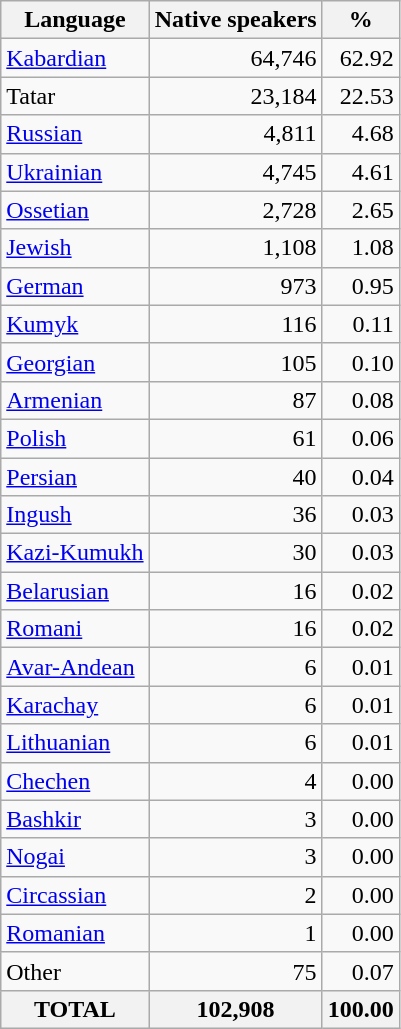<table class="wikitable sortable">
<tr>
<th>Language</th>
<th>Native speakers</th>
<th>%</th>
</tr>
<tr>
<td><a href='#'>Kabardian</a></td>
<td align="right">64,746</td>
<td align="right">62.92</td>
</tr>
<tr>
<td>Tatar</td>
<td align="right">23,184</td>
<td align="right">22.53</td>
</tr>
<tr>
<td><a href='#'>Russian</a></td>
<td align="right">4,811</td>
<td align="right">4.68</td>
</tr>
<tr>
<td><a href='#'>Ukrainian</a></td>
<td align="right">4,745</td>
<td align="right">4.61</td>
</tr>
<tr>
<td><a href='#'>Ossetian</a></td>
<td align="right">2,728</td>
<td align="right">2.65</td>
</tr>
<tr>
<td><a href='#'>Jewish</a></td>
<td align="right">1,108</td>
<td align="right">1.08</td>
</tr>
<tr>
<td><a href='#'>German</a></td>
<td align="right">973</td>
<td align="right">0.95</td>
</tr>
<tr>
<td><a href='#'>Kumyk</a></td>
<td align="right">116</td>
<td align="right">0.11</td>
</tr>
<tr>
<td><a href='#'>Georgian</a></td>
<td align="right">105</td>
<td align="right">0.10</td>
</tr>
<tr>
<td><a href='#'>Armenian</a></td>
<td align="right">87</td>
<td align="right">0.08</td>
</tr>
<tr>
<td><a href='#'>Polish</a></td>
<td align="right">61</td>
<td align="right">0.06</td>
</tr>
<tr>
<td><a href='#'>Persian</a></td>
<td align="right">40</td>
<td align="right">0.04</td>
</tr>
<tr>
<td><a href='#'>Ingush</a></td>
<td align="right">36</td>
<td align="right">0.03</td>
</tr>
<tr>
<td><a href='#'>Kazi-Kumukh</a></td>
<td align="right">30</td>
<td align="right">0.03</td>
</tr>
<tr>
<td><a href='#'>Belarusian</a></td>
<td align="right">16</td>
<td align="right">0.02</td>
</tr>
<tr>
<td><a href='#'>Romani</a></td>
<td align="right">16</td>
<td align="right">0.02</td>
</tr>
<tr>
<td><a href='#'>Avar-Andean</a></td>
<td align="right">6</td>
<td align="right">0.01</td>
</tr>
<tr>
<td><a href='#'>Karachay</a></td>
<td align="right">6</td>
<td align="right">0.01</td>
</tr>
<tr>
<td><a href='#'>Lithuanian</a></td>
<td align="right">6</td>
<td align="right">0.01</td>
</tr>
<tr>
<td><a href='#'>Chechen</a></td>
<td align="right">4</td>
<td align="right">0.00</td>
</tr>
<tr>
<td><a href='#'>Bashkir</a></td>
<td align="right">3</td>
<td align="right">0.00</td>
</tr>
<tr>
<td><a href='#'>Nogai</a></td>
<td align="right">3</td>
<td align="right">0.00</td>
</tr>
<tr>
<td><a href='#'>Circassian</a></td>
<td align="right">2</td>
<td align="right">0.00</td>
</tr>
<tr>
<td><a href='#'>Romanian</a></td>
<td align="right">1</td>
<td align="right">0.00</td>
</tr>
<tr>
<td>Other</td>
<td align="right">75</td>
<td align="right">0.07</td>
</tr>
<tr>
<th>TOTAL</th>
<th>102,908</th>
<th>100.00</th>
</tr>
</table>
